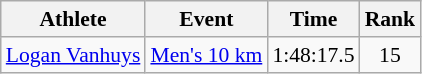<table class=wikitable style="font-size:90%;">
<tr>
<th>Athlete</th>
<th>Event</th>
<th>Time</th>
<th>Rank</th>
</tr>
<tr align=center>
<td align=left><a href='#'>Logan Vanhuys</a></td>
<td align=left><a href='#'>Men's 10 km</a></td>
<td>1:48:17.5</td>
<td>15</td>
</tr>
</table>
